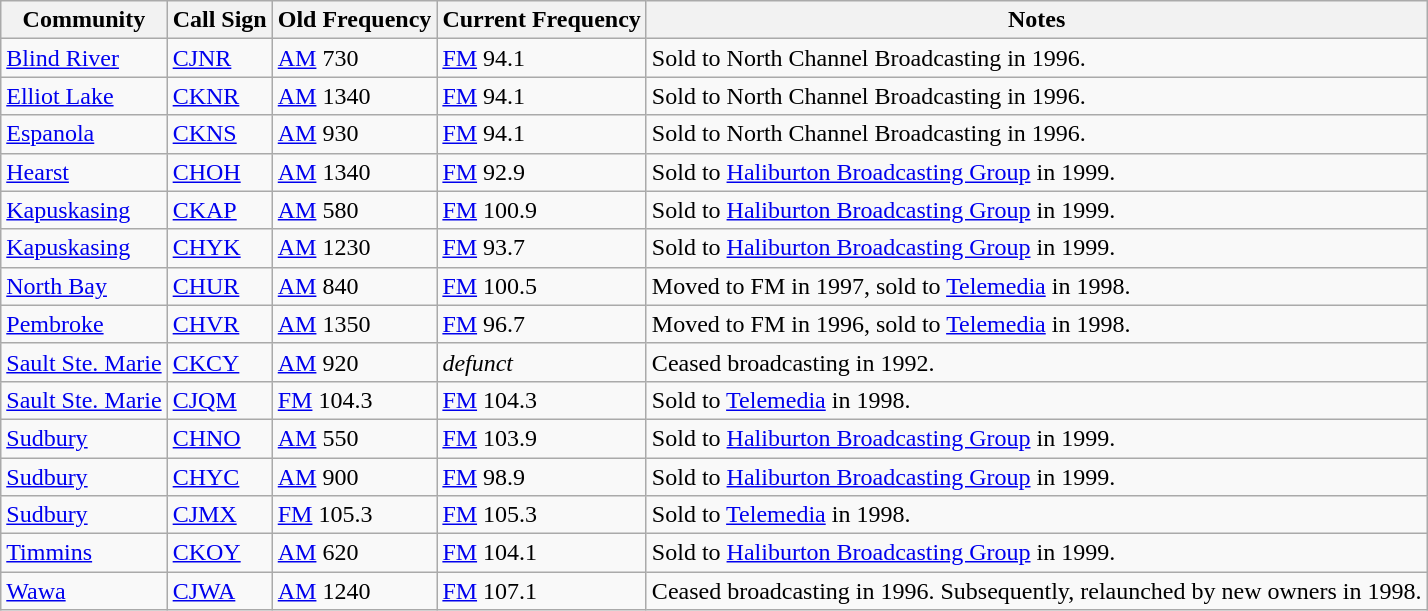<table class="wikitable">
<tr>
<th>Community</th>
<th>Call Sign</th>
<th>Old Frequency</th>
<th>Current Frequency</th>
<th>Notes</th>
</tr>
<tr>
<td><a href='#'>Blind River</a></td>
<td><a href='#'>CJNR</a></td>
<td><a href='#'>AM</a> 730</td>
<td><a href='#'>FM</a> 94.1</td>
<td>Sold to North Channel Broadcasting in 1996.</td>
</tr>
<tr>
<td><a href='#'>Elliot Lake</a></td>
<td><a href='#'>CKNR</a></td>
<td><a href='#'>AM</a> 1340</td>
<td><a href='#'>FM</a> 94.1</td>
<td>Sold to North Channel Broadcasting in 1996.</td>
</tr>
<tr>
<td><a href='#'>Espanola</a></td>
<td><a href='#'>CKNS</a></td>
<td><a href='#'>AM</a> 930</td>
<td><a href='#'>FM</a> 94.1</td>
<td>Sold to North Channel Broadcasting in 1996.</td>
</tr>
<tr>
<td><a href='#'>Hearst</a></td>
<td><a href='#'>CHOH</a></td>
<td><a href='#'>AM</a> 1340</td>
<td><a href='#'>FM</a> 92.9</td>
<td>Sold to <a href='#'>Haliburton Broadcasting Group</a> in 1999.</td>
</tr>
<tr>
<td><a href='#'>Kapuskasing</a></td>
<td><a href='#'>CKAP</a></td>
<td><a href='#'>AM</a> 580</td>
<td><a href='#'>FM</a> 100.9</td>
<td>Sold to <a href='#'>Haliburton Broadcasting Group</a> in 1999.</td>
</tr>
<tr>
<td><a href='#'>Kapuskasing</a></td>
<td><a href='#'>CHYK</a></td>
<td><a href='#'>AM</a> 1230</td>
<td><a href='#'>FM</a> 93.7</td>
<td>Sold to <a href='#'>Haliburton Broadcasting Group</a> in 1999.</td>
</tr>
<tr>
<td><a href='#'>North Bay</a></td>
<td><a href='#'>CHUR</a></td>
<td><a href='#'>AM</a> 840</td>
<td><a href='#'>FM</a> 100.5</td>
<td>Moved to FM in 1997, sold to <a href='#'>Telemedia</a> in 1998.</td>
</tr>
<tr>
<td><a href='#'>Pembroke</a></td>
<td><a href='#'>CHVR</a></td>
<td><a href='#'>AM</a> 1350</td>
<td><a href='#'>FM</a> 96.7</td>
<td>Moved to FM in 1996, sold to <a href='#'>Telemedia</a> in 1998.</td>
</tr>
<tr>
<td><a href='#'>Sault Ste. Marie</a></td>
<td><a href='#'>CKCY</a></td>
<td><a href='#'>AM</a> 920</td>
<td><em>defunct</em></td>
<td>Ceased broadcasting in 1992.</td>
</tr>
<tr>
<td><a href='#'>Sault Ste. Marie</a></td>
<td><a href='#'>CJQM</a></td>
<td><a href='#'>FM</a> 104.3</td>
<td><a href='#'>FM</a> 104.3</td>
<td>Sold to <a href='#'>Telemedia</a> in 1998.</td>
</tr>
<tr>
<td><a href='#'>Sudbury</a></td>
<td><a href='#'>CHNO</a></td>
<td><a href='#'>AM</a> 550</td>
<td><a href='#'>FM</a> 103.9</td>
<td>Sold to <a href='#'>Haliburton Broadcasting Group</a> in 1999.</td>
</tr>
<tr>
<td><a href='#'>Sudbury</a></td>
<td><a href='#'>CHYC</a></td>
<td><a href='#'>AM</a> 900</td>
<td><a href='#'>FM</a> 98.9</td>
<td>Sold to <a href='#'>Haliburton Broadcasting Group</a> in 1999.</td>
</tr>
<tr>
<td><a href='#'>Sudbury</a></td>
<td><a href='#'>CJMX</a></td>
<td><a href='#'>FM</a> 105.3</td>
<td><a href='#'>FM</a> 105.3</td>
<td>Sold to <a href='#'>Telemedia</a> in 1998.</td>
</tr>
<tr>
<td><a href='#'>Timmins</a></td>
<td><a href='#'>CKOY</a></td>
<td><a href='#'>AM</a> 620</td>
<td><a href='#'>FM</a> 104.1</td>
<td>Sold to <a href='#'>Haliburton Broadcasting Group</a> in 1999.</td>
</tr>
<tr>
<td><a href='#'>Wawa</a></td>
<td><a href='#'>CJWA</a></td>
<td><a href='#'>AM</a> 1240</td>
<td><a href='#'>FM</a> 107.1</td>
<td>Ceased broadcasting in 1996. Subsequently, relaunched by new owners in 1998.</td>
</tr>
</table>
